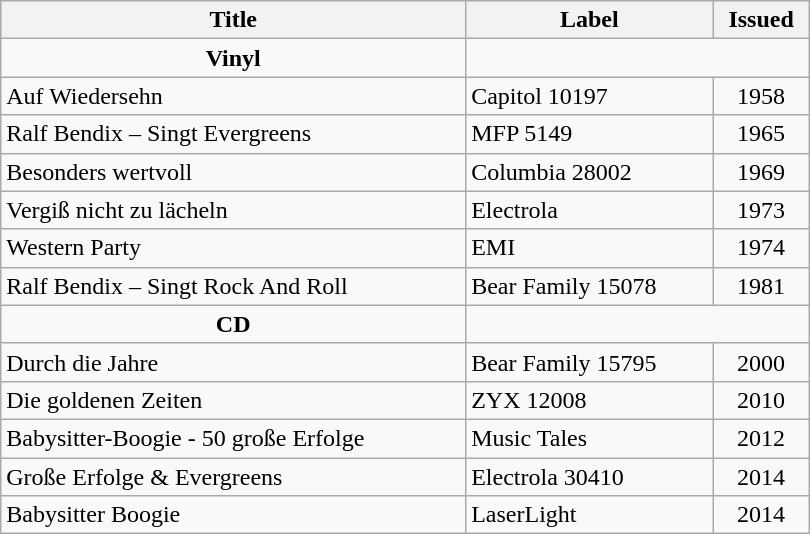<table class="wikitable" style="width:540px;">
<tr>
<th>Title</th>
<th>Label</th>
<th>Issued</th>
</tr>
<tr>
<td align="center"><strong>Vinyl</strong></td>
<td colspan="2"></td>
</tr>
<tr>
<td>Auf Wiedersehn</td>
<td>Capitol 10197</td>
<td align="center">1958</td>
</tr>
<tr>
<td>Ralf Bendix – Singt Evergreens</td>
<td>MFP 5149</td>
<td align="center">1965</td>
</tr>
<tr>
<td>Besonders wertvoll</td>
<td>Columbia 28002</td>
<td align="center">1969</td>
</tr>
<tr>
<td>Vergiß nicht zu lächeln</td>
<td>Electrola</td>
<td align="center">1973</td>
</tr>
<tr>
<td>Western Party</td>
<td>EMI</td>
<td align="center">1974</td>
</tr>
<tr>
<td>Ralf Bendix – Singt Rock And Roll</td>
<td>Bear Family 15078</td>
<td align="center">1981</td>
</tr>
<tr>
<td align="center"><strong>CD</strong></td>
<td colspan="2"></td>
</tr>
<tr>
<td>Durch die Jahre</td>
<td>Bear Family 15795</td>
<td align="center">2000</td>
</tr>
<tr>
<td>Die goldenen Zeiten</td>
<td>ZYX 12008</td>
<td align="center">2010</td>
</tr>
<tr>
<td>Babysitter-Boogie - 50 große Erfolge</td>
<td>Music Tales</td>
<td align="center">2012</td>
</tr>
<tr>
<td>Große Erfolge & Evergreens</td>
<td>Electrola 30410</td>
<td align="center">2014</td>
</tr>
<tr>
<td>Babysitter Boogie</td>
<td>LaserLight</td>
<td align="center">2014</td>
</tr>
</table>
